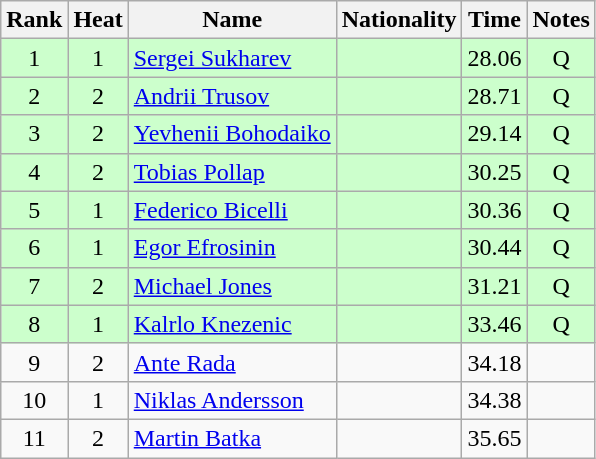<table class="wikitable sortable" style="text-align:center">
<tr>
<th>Rank</th>
<th>Heat</th>
<th>Name</th>
<th>Nationality</th>
<th>Time</th>
<th>Notes</th>
</tr>
<tr bgcolor=ccffcc>
<td>1</td>
<td>1</td>
<td align=left><a href='#'>Sergei Sukharev</a></td>
<td align=left></td>
<td>28.06</td>
<td>Q</td>
</tr>
<tr bgcolor=ccffcc>
<td>2</td>
<td>2</td>
<td align=left><a href='#'>Andrii Trusov</a></td>
<td align=left></td>
<td>28.71</td>
<td>Q</td>
</tr>
<tr bgcolor=ccffcc>
<td>3</td>
<td>2</td>
<td align=left><a href='#'>Yevhenii Bohodaiko</a></td>
<td align=left></td>
<td>29.14</td>
<td>Q</td>
</tr>
<tr bgcolor=ccffcc>
<td>4</td>
<td>2</td>
<td align=left><a href='#'>Tobias Pollap</a></td>
<td align=left></td>
<td>30.25</td>
<td>Q</td>
</tr>
<tr bgcolor=ccffcc>
<td>5</td>
<td>1</td>
<td align=left><a href='#'>Federico Bicelli</a></td>
<td align=left></td>
<td>30.36</td>
<td>Q</td>
</tr>
<tr bgcolor=ccffcc>
<td>6</td>
<td>1</td>
<td align=left><a href='#'>Egor Efrosinin</a></td>
<td align=left></td>
<td>30.44</td>
<td>Q</td>
</tr>
<tr bgcolor=ccffcc>
<td>7</td>
<td>2</td>
<td align=left><a href='#'>Michael Jones</a></td>
<td align=left></td>
<td>31.21</td>
<td>Q</td>
</tr>
<tr bgcolor=ccffcc>
<td>8</td>
<td>1</td>
<td align=left><a href='#'>Kalrlo Knezenic</a></td>
<td align=left></td>
<td>33.46</td>
<td>Q</td>
</tr>
<tr>
<td>9</td>
<td>2</td>
<td align=left><a href='#'>Ante Rada</a></td>
<td align=left></td>
<td>34.18</td>
<td></td>
</tr>
<tr>
<td>10</td>
<td>1</td>
<td align=left><a href='#'>Niklas Andersson</a></td>
<td align=left></td>
<td>34.38</td>
<td></td>
</tr>
<tr>
<td>11</td>
<td>2</td>
<td align=left><a href='#'>Martin Batka</a></td>
<td align=left></td>
<td>35.65</td>
<td></td>
</tr>
</table>
